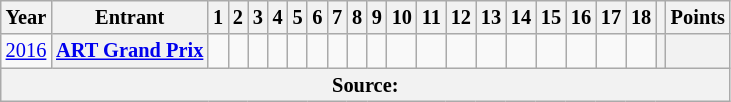<table class="wikitable" style="text-align:center; font-size:85%">
<tr>
<th>Year</th>
<th>Entrant</th>
<th>1</th>
<th>2</th>
<th>3</th>
<th>4</th>
<th>5</th>
<th>6</th>
<th>7</th>
<th>8</th>
<th>9</th>
<th>10</th>
<th>11</th>
<th>12</th>
<th>13</th>
<th>14</th>
<th>15</th>
<th>16</th>
<th>17</th>
<th>18</th>
<th></th>
<th>Points</th>
</tr>
<tr>
<td id=2016R><a href='#'>2016</a></td>
<th nowrap><a href='#'>ART Grand Prix</a></th>
<td></td>
<td></td>
<td></td>
<td></td>
<td></td>
<td></td>
<td></td>
<td></td>
<td></td>
<td></td>
<td></td>
<td></td>
<td></td>
<td></td>
<td></td>
<td></td>
<td></td>
<td></td>
<th></th>
<th></th>
</tr>
<tr>
<th colspan="100">Source:</th>
</tr>
</table>
